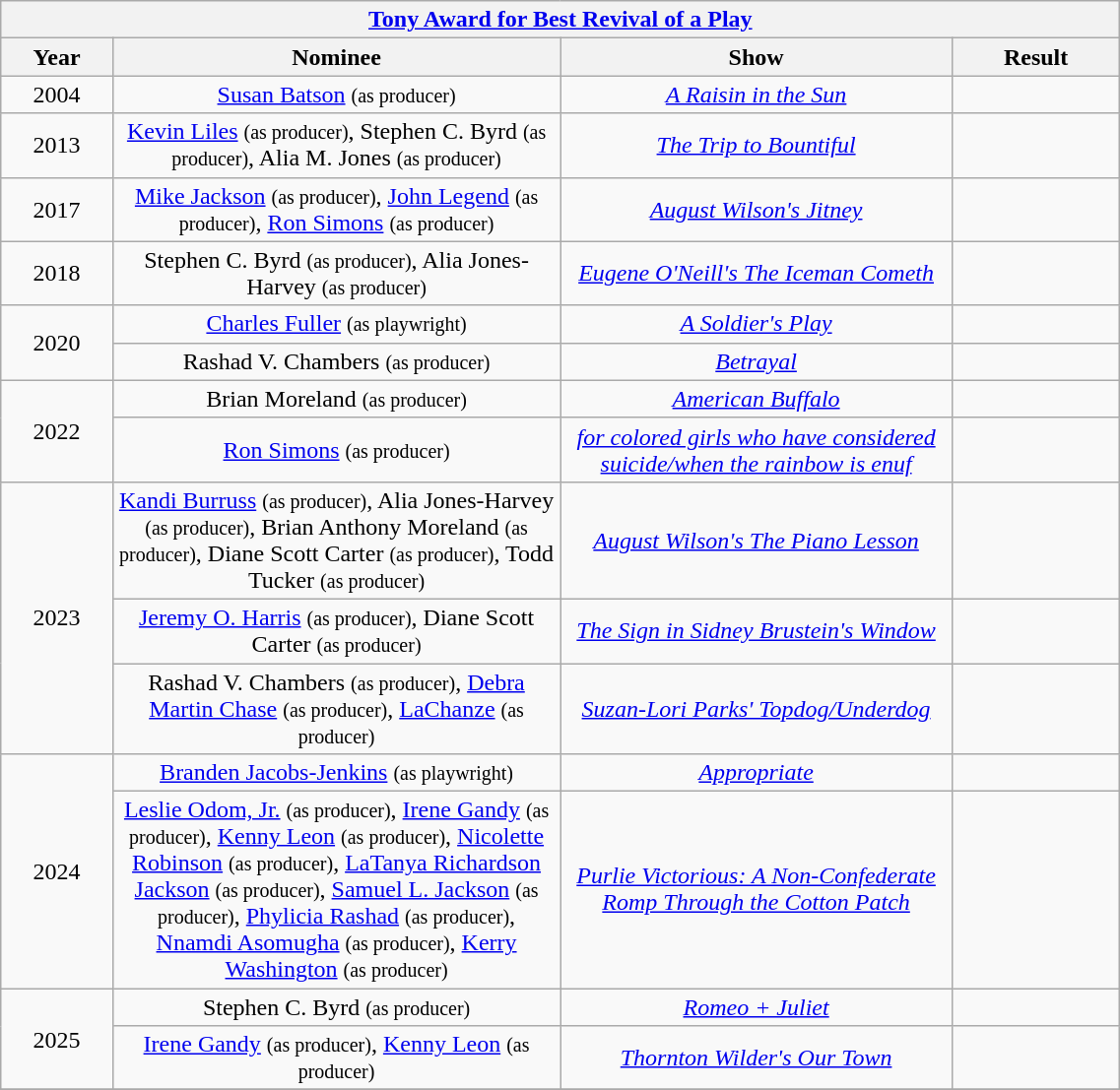<table class="wikitable" width="60%" style="text-align: center">
<tr>
<th colspan="4"><a href='#'>Tony Award for Best Revival of a Play</a></th>
</tr>
<tr>
<th style="width:10%;">Year</th>
<th style="width:40%;">Nominee</th>
<th style="width:35%;">Show</th>
<th style="width:15%;">Result</th>
</tr>
<tr>
<td>2004</td>
<td><a href='#'>Susan Batson</a> <small>(as producer)</small></td>
<td><em><a href='#'>A Raisin in the Sun</a></em></td>
<td></td>
</tr>
<tr>
<td>2013</td>
<td><a href='#'>Kevin Liles</a> <small>(as producer)</small>, Stephen C. Byrd <small>(as producer)</small>, Alia M. Jones <small>(as producer)</small></td>
<td><em><a href='#'>The Trip to Bountiful</a></em></td>
<td></td>
</tr>
<tr>
<td>2017</td>
<td><a href='#'>Mike Jackson</a> <small>(as producer)</small>, <a href='#'>John Legend</a> <small>(as producer)</small>, <a href='#'>Ron Simons</a> <small>(as producer)</small></td>
<td><em><a href='#'>August Wilson's Jitney</a></em></td>
<td></td>
</tr>
<tr>
<td>2018</td>
<td>Stephen C. Byrd <small>(as producer)</small>, Alia Jones-Harvey <small>(as producer)</small></td>
<td><em><a href='#'>Eugene O'Neill's The Iceman Cometh</a></em></td>
<td></td>
</tr>
<tr>
<td rowspan="2">2020</td>
<td><a href='#'>Charles Fuller</a> <small>(as playwright)</small></td>
<td><em><a href='#'>A Soldier's Play</a></em></td>
<td></td>
</tr>
<tr>
<td>Rashad V. Chambers <small>(as producer)</small></td>
<td><em><a href='#'>Betrayal</a></em></td>
<td></td>
</tr>
<tr>
<td rowspan="2">2022</td>
<td>Brian Moreland <small>(as producer)</small></td>
<td><em><a href='#'>American Buffalo</a></em></td>
<td></td>
</tr>
<tr>
<td><a href='#'>Ron Simons</a> <small>(as producer)</small></td>
<td><em><a href='#'>for colored girls who have considered suicide/when the rainbow is enuf</a></em></td>
<td></td>
</tr>
<tr>
<td rowspan="3">2023</td>
<td><a href='#'>Kandi Burruss</a> <small>(as producer)</small>, Alia Jones-Harvey <small>(as producer)</small>, Brian Anthony Moreland <small>(as producer)</small>, Diane Scott Carter <small>(as producer)</small>, Todd Tucker <small>(as producer)</small></td>
<td><em><a href='#'>August Wilson's The Piano Lesson</a></em></td>
<td></td>
</tr>
<tr>
<td><a href='#'>Jeremy O. Harris</a> <small>(as producer)</small>, Diane Scott Carter <small>(as producer)</small></td>
<td><em><a href='#'>The Sign in Sidney Brustein's Window</a></em></td>
<td></td>
</tr>
<tr>
<td>Rashad V. Chambers <small>(as producer)</small>, <a href='#'>Debra Martin Chase</a> <small>(as producer)</small>, <a href='#'>LaChanze</a> <small>(as producer)</small></td>
<td><em><a href='#'>Suzan-Lori Parks' Topdog/Underdog</a></em></td>
<td></td>
</tr>
<tr>
<td rowspan="2">2024</td>
<td><a href='#'>Branden Jacobs-Jenkins</a> <small>(as playwright)</small></td>
<td><em><a href='#'>Appropriate</a></em></td>
<td></td>
</tr>
<tr>
<td><a href='#'>Leslie Odom, Jr.</a> <small>(as producer)</small>, <a href='#'>Irene Gandy</a> <small>(as producer)</small>, <a href='#'>Kenny Leon</a> <small>(as producer)</small>, <a href='#'>Nicolette Robinson</a> <small>(as producer)</small>, <a href='#'>LaTanya Richardson Jackson</a> <small>(as producer)</small>, <a href='#'>Samuel L. Jackson</a> <small>(as producer)</small>, <a href='#'>Phylicia Rashad</a> <small>(as producer)</small>, <a href='#'>Nnamdi Asomugha</a> <small>(as producer)</small>, <a href='#'>Kerry Washington</a> <small>(as producer)</small></td>
<td><em><a href='#'>Purlie Victorious: A Non-Confederate Romp Through the Cotton Patch</a></em></td>
<td></td>
</tr>
<tr>
<td rowspan="2">2025</td>
<td>Stephen C. Byrd <small>(as producer)</small></td>
<td><em><a href='#'>Romeo + Juliet</a></em></td>
<td></td>
</tr>
<tr>
<td><a href='#'>Irene Gandy</a> <small>(as producer)</small>, <a href='#'>Kenny Leon</a> <small>(as producer)</small></td>
<td><em><a href='#'>Thornton Wilder's Our Town</a></em></td>
<td></td>
</tr>
<tr>
</tr>
</table>
